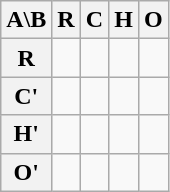<table class="wikitable">
<tr>
<th>A\B</th>
<th>R</th>
<th>C</th>
<th>H</th>
<th>O</th>
</tr>
<tr>
<th>R</th>
<td></td>
<td></td>
<td></td>
<td></td>
</tr>
<tr>
<th>C'</th>
<td></td>
<td></td>
<td></td>
<td></td>
</tr>
<tr>
<th>H'</th>
<td></td>
<td></td>
<td></td>
<td></td>
</tr>
<tr>
<th>O'</th>
<td></td>
<td></td>
<td></td>
<td></td>
</tr>
</table>
